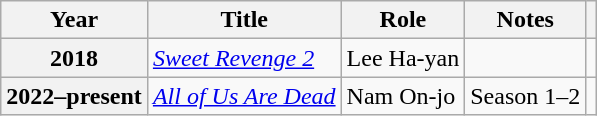<table class="wikitable plainrowheaders">
<tr>
<th scope="col">Year</th>
<th scope="col">Title</th>
<th scope="col">Role</th>
<th scope="col">Notes</th>
<th scope="col" class="unsortable"></th>
</tr>
<tr>
<th scope="row">2018</th>
<td><em><a href='#'>Sweet Revenge 2</a></em></td>
<td>Lee Ha-yan</td>
<td></td>
<td style="text-align:center"></td>
</tr>
<tr>
<th scope="row">2022–present</th>
<td><em><a href='#'>All of Us Are Dead</a></em></td>
<td>Nam On-jo</td>
<td>Season 1–2</td>
<td style="text-align:center"></td>
</tr>
</table>
